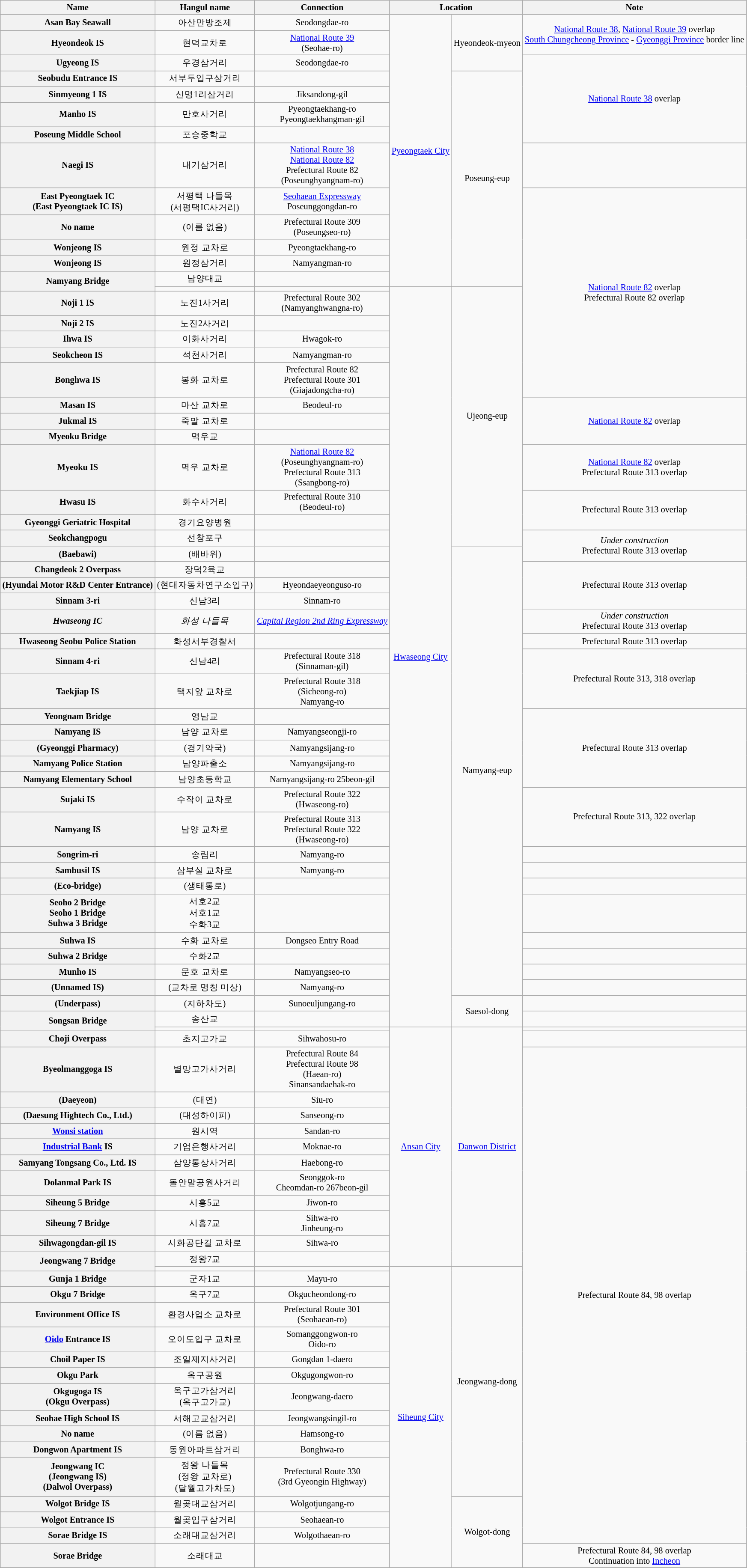<table class="wikitable" style="font-size: 85%; text-align: center;">
<tr>
<th>Name</th>
<th>Hangul name</th>
<th>Connection</th>
<th colspan="2">Location</th>
<th>Note</th>
</tr>
<tr>
<th>Asan Bay Seawall</th>
<td>아산만방조제</td>
<td>Seodongdae-ro</td>
<td rowspan=13><a href='#'>Pyeongtaek City</a></td>
<td rowspan=3>Hyeondeok-myeon</td>
<td rowspan=2><a href='#'>National Route 38</a>, <a href='#'>National Route 39</a> overlap<br><a href='#'>South Chungcheong Province</a> - <a href='#'>Gyeonggi Province</a> border line</td>
</tr>
<tr>
<th>Hyeondeok IS</th>
<td>현덕교차로</td>
<td><a href='#'>National Route 39</a><br>(Seohae-ro)</td>
</tr>
<tr>
<th>Ugyeong IS</th>
<td>우경삼거리</td>
<td>Seodongdae-ro</td>
<td rowspan=5><a href='#'>National Route 38</a> overlap</td>
</tr>
<tr>
<th>Seobudu Entrance IS</th>
<td>서부두입구삼거리</td>
<td></td>
<td rowspan=10>Poseung-eup</td>
</tr>
<tr>
<th>Sinmyeong 1 IS</th>
<td>신명1리삼거리</td>
<td>Jiksandong-gil</td>
</tr>
<tr>
<th>Manho IS</th>
<td>만호사거리</td>
<td>Pyeongtaekhang-ro<br>Pyeongtaekhangman-gil</td>
</tr>
<tr>
<th>Poseung Middle School</th>
<td>포승중학교</td>
<td></td>
</tr>
<tr>
<th>Naegi IS</th>
<td>내기삼거리</td>
<td><a href='#'>National Route 38</a><br><a href='#'>National Route 82</a><br>Prefectural Route 82<br>(Poseunghyangnam-ro)</td>
<td></td>
</tr>
<tr>
<th>East Pyeongtaek IC<br>(East Pyeongtaek IC IS)</th>
<td>서평택 나들목<br>(서평택IC사거리)</td>
<td><a href='#'>Seohaean Expressway</a><br>Poseunggongdan-ro</td>
<td rowspan=11><a href='#'>National Route 82</a> overlap<br>Prefectural Route 82 overlap</td>
</tr>
<tr>
<th>No name</th>
<td>(이름 없음)</td>
<td>Prefectural Route 309<br>(Poseungseo-ro)</td>
</tr>
<tr>
<th>Wonjeong IS</th>
<td>원정 교차로</td>
<td>Pyeongtaekhang-ro</td>
</tr>
<tr>
<th>Wonjeong IS</th>
<td>원정삼거리</td>
<td>Namyangman-ro</td>
</tr>
<tr>
<th rowspan=2>Namyang Bridge</th>
<td>남양대교</td>
<td></td>
</tr>
<tr>
<td></td>
<td></td>
<td rowspan=38><a href='#'>Hwaseong City</a></td>
<td rowspan=13>Ujeong-eup</td>
</tr>
<tr>
<th>Noji 1 IS</th>
<td>노진1사거리</td>
<td>Prefectural Route 302<br>(Namyanghwangna-ro)</td>
</tr>
<tr>
<th>Noji 2 IS</th>
<td>노진2사거리</td>
<td></td>
</tr>
<tr>
<th>Ihwa IS</th>
<td>이화사거리</td>
<td>Hwagok-ro</td>
</tr>
<tr>
<th>Seokcheon IS</th>
<td>석천사거리</td>
<td>Namyangman-ro</td>
</tr>
<tr>
<th>Bonghwa IS</th>
<td>봉화 교차로</td>
<td>Prefectural Route 82<br>Prefectural Route 301<br>(Giajadongcha-ro)</td>
</tr>
<tr>
<th>Masan IS</th>
<td>마산 교차로</td>
<td>Beodeul-ro</td>
<td rowspan=3><a href='#'>National Route 82</a> overlap</td>
</tr>
<tr>
<th>Jukmal IS</th>
<td>죽말 교차로</td>
<td></td>
</tr>
<tr>
<th>Myeoku Bridge</th>
<td>멱우교</td>
<td></td>
</tr>
<tr>
<th>Myeoku IS</th>
<td>멱우 교차로</td>
<td><a href='#'>National Route 82</a><br>(Poseunghyangnam-ro)<br>Prefectural Route 313<br>(Ssangbong-ro)</td>
<td><a href='#'>National Route 82</a> overlap<br>Prefectural Route 313 overlap</td>
</tr>
<tr>
<th>Hwasu IS</th>
<td>화수사거리</td>
<td>Prefectural Route 310<br>(Beodeul-ro)</td>
<td rowspan=2>Prefectural Route 313 overlap</td>
</tr>
<tr>
<th>Gyeonggi Geriatric Hospital</th>
<td>경기요양병원</td>
<td></td>
</tr>
<tr>
<th>Seokchangpogu</th>
<td>선창포구</td>
<td></td>
<td rowspan=2><em>Under construction</em><br>Prefectural Route 313 overlap</td>
</tr>
<tr>
<th>(Baebawi)</th>
<td>(배바위)</td>
<td></td>
<td rowspan=23>Namyang-eup</td>
</tr>
<tr>
<th>Changdeok 2 Overpass</th>
<td>장덕2육교</td>
<td></td>
<td rowspan=3>Prefectural Route 313 overlap</td>
</tr>
<tr>
<th>(Hyundai Motor R&D Center Entrance)</th>
<td>(현대자동차연구소입구)</td>
<td>Hyeondaeyeonguso-ro</td>
</tr>
<tr>
<th>Sinnam 3-ri</th>
<td>신남3리</td>
<td>Sinnam-ro</td>
</tr>
<tr>
<th><em>Hwaseong IC</em></th>
<td><em>화성 나들목</em></td>
<td><em><a href='#'>Capital Region 2nd Ring Expressway</a></em></td>
<td><em>Under construction</em><br>Prefectural Route 313 overlap</td>
</tr>
<tr>
<th>Hwaseong Seobu Police Station</th>
<td>화성서부경찰서</td>
<td></td>
<td>Prefectural Route 313 overlap</td>
</tr>
<tr>
<th>Sinnam 4-ri</th>
<td>신남4리</td>
<td>Prefectural Route 318<br>(Sinnaman-gil)</td>
<td rowspan=2>Prefectural Route 313, 318 overlap</td>
</tr>
<tr>
<th>Taekjiap IS</th>
<td>택지앞 교차로</td>
<td>Prefectural Route 318<br>(Sicheong-ro)<br>Namyang-ro</td>
</tr>
<tr>
<th>Yeongnam Bridge</th>
<td>영남교</td>
<td></td>
<td rowspan=5>Prefectural Route 313 overlap</td>
</tr>
<tr>
<th>Namyang IS</th>
<td>남양 교차로</td>
<td>Namyangseongji-ro</td>
</tr>
<tr>
<th>(Gyeonggi Pharmacy)</th>
<td>(경기약국)</td>
<td>Namyangsijang-ro</td>
</tr>
<tr>
<th>Namyang Police Station</th>
<td>남양파출소</td>
<td>Namyangsijang-ro</td>
</tr>
<tr>
<th>Namyang Elementary School</th>
<td>남양초등학교</td>
<td>Namyangsijang-ro 25beon-gil</td>
</tr>
<tr>
<th>Sujaki IS</th>
<td>수작이 교차로</td>
<td>Prefectural Route 322<br>(Hwaseong-ro)</td>
<td rowspan=2>Prefectural Route 313, 322 overlap</td>
</tr>
<tr>
<th>Namyang IS</th>
<td>남양 교차로</td>
<td>Prefectural Route 313<br>Prefectural Route 322<br>(Hwaseong-ro)</td>
</tr>
<tr>
<th>Songrim-ri</th>
<td>송림리</td>
<td>Namyang-ro</td>
<td></td>
</tr>
<tr>
<th>Sambusil IS</th>
<td>삼부실 교차로</td>
<td>Namyang-ro</td>
<td></td>
</tr>
<tr>
<th>(Eco-bridge)</th>
<td>(생태통로)</td>
<td></td>
<td></td>
</tr>
<tr>
<th>Seoho 2 Bridge<br>Seoho 1 Bridge<br>Suhwa 3 Bridge</th>
<td>서호2교<br>서호1교<br>수화3교</td>
<td></td>
<td></td>
</tr>
<tr>
<th>Suhwa IS</th>
<td>수화 교차로</td>
<td>Dongseo Entry Road</td>
<td></td>
</tr>
<tr>
<th>Suhwa 2 Bridge</th>
<td>수화2교</td>
<td></td>
<td></td>
</tr>
<tr>
<th>Munho IS</th>
<td>문호 교차로</td>
<td>Namyangseo-ro</td>
<td></td>
</tr>
<tr>
<th>(Unnamed IS)</th>
<td>(교차로 명칭 미상)</td>
<td>Namyang-ro</td>
<td></td>
</tr>
<tr>
<th>(Underpass)</th>
<td>(지하차도)</td>
<td>Sunoeuljungang-ro</td>
<td rowspan=2>Saesol-dong</td>
<td></td>
</tr>
<tr>
<th rowspan=2>Songsan Bridge</th>
<td>송산교</td>
<td></td>
<td></td>
</tr>
<tr>
<td></td>
<td></td>
<td rowspan=13><a href='#'>Ansan City</a></td>
<td rowspan=13><a href='#'>Danwon District</a></td>
<td></td>
</tr>
<tr>
<th>Choji Overpass</th>
<td>초지고가교</td>
<td>Sihwahosu-ro</td>
<td></td>
</tr>
<tr>
<th>Byeolmanggoga IS</th>
<td>별망고가사거리</td>
<td>Prefectural Route 84<br>Prefectural Route 98<br>(Haean-ro)<br>Sinansandaehak-ro</td>
<td rowspan=26>Prefectural Route 84, 98 overlap</td>
</tr>
<tr>
<th>(Daeyeon)</th>
<td>(대연)</td>
<td>Siu-ro</td>
</tr>
<tr>
<th>(Daesung Hightech Co., Ltd.)</th>
<td>(대성하이피)</td>
<td>Sanseong-ro</td>
</tr>
<tr>
<th><a href='#'>Wonsi station</a></th>
<td>원시역</td>
<td>Sandan-ro</td>
</tr>
<tr>
<th><a href='#'>Industrial Bank</a> IS</th>
<td>기업은행사거리</td>
<td>Moknae-ro</td>
</tr>
<tr>
<th>Samyang Tongsang Co., Ltd. IS</th>
<td>삼양통상사거리</td>
<td>Haebong-ro</td>
</tr>
<tr>
<th>Dolanmal Park IS</th>
<td>돌안말공원사거리</td>
<td>Seonggok-ro<br>Cheomdan-ro 267beon-gil</td>
</tr>
<tr>
<th>Siheung 5 Bridge</th>
<td>시흥5교</td>
<td>Jiwon-ro</td>
</tr>
<tr>
<th>Siheung 7 Bridge</th>
<td>시흥7교</td>
<td>Sihwa-ro<br>Jinheung-ro</td>
</tr>
<tr>
<th>Sihwagongdan-gil IS</th>
<td>시화공단길 교차로</td>
<td>Sihwa-ro</td>
</tr>
<tr>
<th rowspan=2>Jeongwang 7 Bridge</th>
<td>정왕7교</td>
<td></td>
</tr>
<tr>
<td></td>
<td></td>
<td rowspan=16><a href='#'>Siheung City</a></td>
<td rowspan=12>Jeongwang-dong</td>
</tr>
<tr>
<th>Gunja 1 Bridge</th>
<td>군자1교</td>
<td>Mayu-ro</td>
</tr>
<tr>
<th>Okgu 7 Bridge</th>
<td>옥구7교</td>
<td>Okgucheondong-ro</td>
</tr>
<tr>
<th>Environment Office IS</th>
<td>환경사업소 교차로</td>
<td>Prefectural Route 301<br>(Seohaean-ro)</td>
</tr>
<tr>
<th><a href='#'>Oido</a> Entrance IS</th>
<td>오이도입구 교차로</td>
<td>Somanggongwon-ro<br>Oido-ro</td>
</tr>
<tr>
<th>Choil Paper IS</th>
<td>조일제지사거리</td>
<td>Gongdan 1-daero</td>
</tr>
<tr>
<th>Okgu Park</th>
<td>옥구공원</td>
<td>Okgugongwon-ro</td>
</tr>
<tr>
<th>Okgugoga IS<br>(Okgu Overpass)</th>
<td>옥구고가삼거리<br>(옥구고가교)</td>
<td>Jeongwang-daero</td>
</tr>
<tr>
<th>Seohae High School IS</th>
<td>서해고교삼거리</td>
<td>Jeongwangsingil-ro</td>
</tr>
<tr>
<th>No name</th>
<td>(이름 없음)</td>
<td>Hamsong-ro</td>
</tr>
<tr>
<th>Dongwon Apartment IS</th>
<td>동원아파트삼거리</td>
<td>Bonghwa-ro</td>
</tr>
<tr>
<th>Jeongwang IC<br>(Jeongwang IS)<br>(Dalwol Overpass)</th>
<td>정왕 나들목<br>(정왕 교차로)<br>(달월고가차도)</td>
<td>Prefectural Route 330<br>(3rd Gyeongin Highway)</td>
</tr>
<tr>
<th>Wolgot Bridge IS</th>
<td>월곶대교삼거리</td>
<td>Wolgotjungang-ro</td>
<td rowspan=4>Wolgot-dong</td>
</tr>
<tr>
<th>Wolgot Entrance IS</th>
<td>월곶입구삼거리</td>
<td>Seohaean-ro</td>
</tr>
<tr>
<th>Sorae Bridge IS</th>
<td>소래대교삼거리</td>
<td>Wolgothaean-ro</td>
</tr>
<tr>
<th>Sorae Bridge</th>
<td>소래대교</td>
<td></td>
<td>Prefectural Route 84, 98 overlap<br>Continuation into <a href='#'>Incheon</a></td>
</tr>
<tr>
</tr>
</table>
